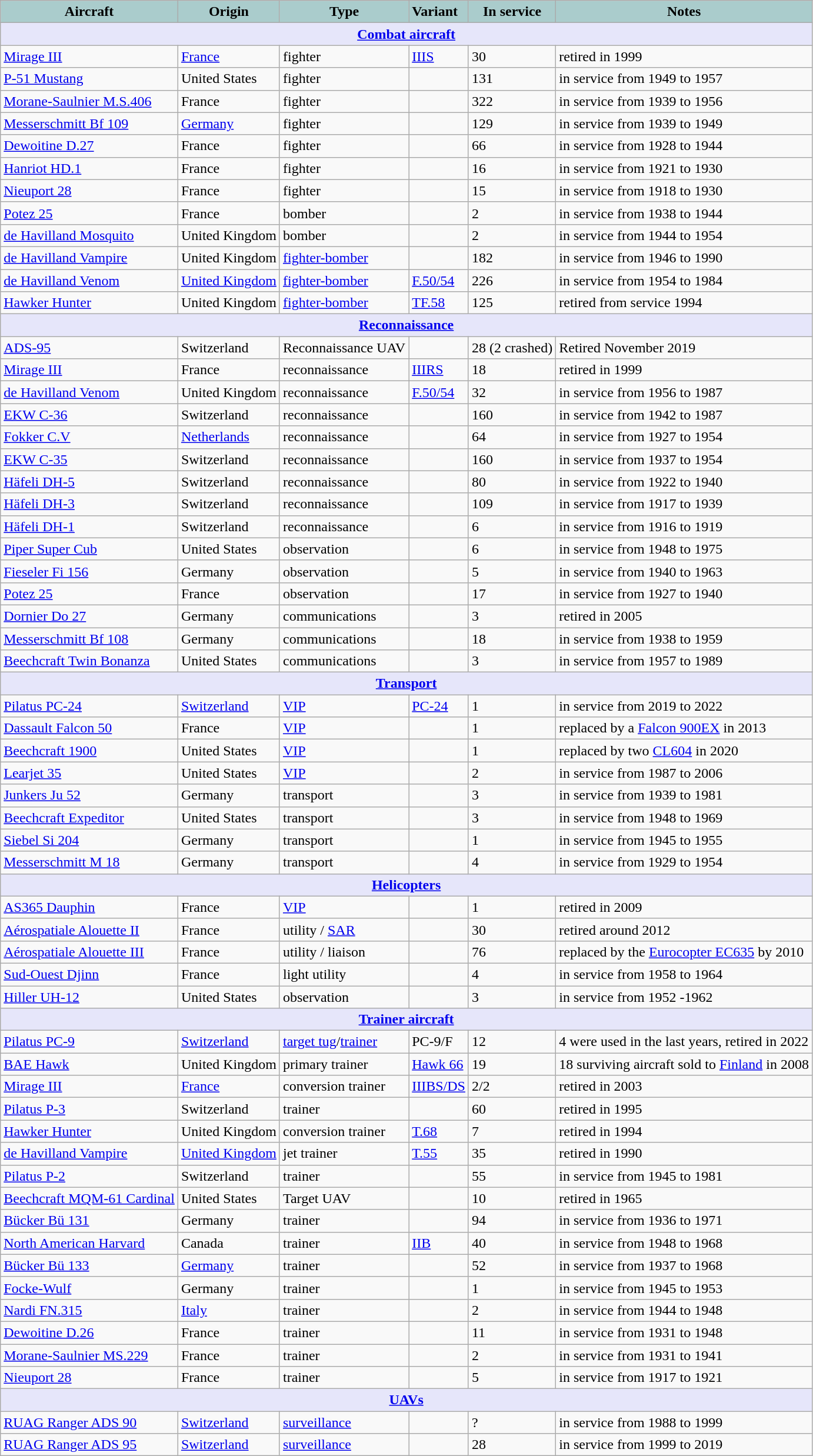<table class="wikitable">
<tr>
<th style="text-align:center; background:#acc;">Aircraft</th>
<th style="text-align: center; background:#acc;">Origin</th>
<th style="text-align:l center; background:#acc;">Type</th>
<th style="text-align:left; background:#acc;">Variant</th>
<th style="text-align:center; background:#acc;">In service</th>
<th style="text-align: center; background:#acc;">Notes</th>
</tr>
<tr>
<th colspan="6" style="align: center; background: lavender;"><a href='#'>Combat aircraft</a></th>
</tr>
<tr>
<td><a href='#'>Mirage III</a></td>
<td><a href='#'>France</a></td>
<td>fighter</td>
<td><a href='#'>IIIS</a></td>
<td>30</td>
<td>retired in 1999</td>
</tr>
<tr>
<td><a href='#'>P-51 Mustang</a></td>
<td>United States</td>
<td>fighter</td>
<td></td>
<td>131</td>
<td>in service from 1949 to 1957</td>
</tr>
<tr>
<td><a href='#'>Morane-Saulnier M.S.406</a></td>
<td>France</td>
<td>fighter</td>
<td></td>
<td>322</td>
<td>in service from 1939 to 1956</td>
</tr>
<tr>
<td><a href='#'>Messerschmitt Bf 109</a></td>
<td><a href='#'>Germany</a></td>
<td>fighter</td>
<td></td>
<td>129</td>
<td>in service from 1939 to 1949</td>
</tr>
<tr>
<td><a href='#'>Dewoitine D.27</a></td>
<td>France</td>
<td>fighter</td>
<td></td>
<td>66</td>
<td>in service from 1928 to 1944</td>
</tr>
<tr>
<td><a href='#'>Hanriot HD.1</a></td>
<td>France</td>
<td>fighter</td>
<td></td>
<td>16</td>
<td>in service from 1921 to 1930</td>
</tr>
<tr>
<td><a href='#'>Nieuport 28</a></td>
<td>France</td>
<td>fighter</td>
<td></td>
<td>15</td>
<td>in service from 1918 to 1930</td>
</tr>
<tr>
<td><a href='#'>Potez 25</a></td>
<td>France</td>
<td>bomber</td>
<td></td>
<td>2</td>
<td>in service from 1938 to 1944</td>
</tr>
<tr>
<td><a href='#'>de Havilland Mosquito</a></td>
<td>United Kingdom</td>
<td>bomber</td>
<td></td>
<td>2</td>
<td>in service from 1944 to 1954</td>
</tr>
<tr>
<td><a href='#'>de Havilland Vampire</a></td>
<td>United Kingdom</td>
<td><a href='#'>fighter-bomber</a></td>
<td></td>
<td>182</td>
<td>in service from 1946 to 1990</td>
</tr>
<tr>
<td><a href='#'>de Havilland Venom</a></td>
<td><a href='#'>United Kingdom</a></td>
<td><a href='#'>fighter-bomber</a></td>
<td><a href='#'>F.50/54</a></td>
<td>226</td>
<td>in service from 1954 to 1984</td>
</tr>
<tr>
<td><a href='#'>Hawker Hunter</a></td>
<td>United Kingdom</td>
<td><a href='#'>fighter-bomber</a></td>
<td><a href='#'>TF.58</a></td>
<td>125</td>
<td>retired from service 1994</td>
</tr>
<tr>
<th colspan="6" style="align: center; background: lavender;"><a href='#'>Reconnaissance</a></th>
</tr>
<tr>
<td><a href='#'>ADS-95</a></td>
<td>Switzerland</td>
<td>Reconnaissance UAV</td>
<td></td>
<td>28 (2 crashed)</td>
<td>Retired November 2019</td>
</tr>
<tr>
<td><a href='#'>Mirage III</a></td>
<td>France</td>
<td>reconnaissance</td>
<td><a href='#'>IIIRS</a></td>
<td>18</td>
<td>retired in 1999</td>
</tr>
<tr>
<td><a href='#'>de Havilland Venom</a></td>
<td>United Kingdom</td>
<td>reconnaissance</td>
<td><a href='#'>F.50/54</a></td>
<td>32</td>
<td>in service from 1956 to 1987</td>
</tr>
<tr>
<td><a href='#'>EKW C-36</a></td>
<td>Switzerland</td>
<td>reconnaissance</td>
<td></td>
<td>160</td>
<td>in service from 1942 to 1987</td>
</tr>
<tr>
<td><a href='#'>Fokker C.V</a></td>
<td><a href='#'>Netherlands</a></td>
<td>reconnaissance</td>
<td></td>
<td>64</td>
<td>in service from 1927 to 1954</td>
</tr>
<tr>
<td><a href='#'>EKW C-35</a></td>
<td>Switzerland</td>
<td>reconnaissance</td>
<td></td>
<td>160</td>
<td>in service from 1937 to 1954</td>
</tr>
<tr>
<td><a href='#'>Häfeli DH-5</a></td>
<td>Switzerland</td>
<td>reconnaissance</td>
<td></td>
<td>80</td>
<td>in service from 1922 to 1940</td>
</tr>
<tr>
<td><a href='#'>Häfeli DH-3</a></td>
<td>Switzerland</td>
<td>reconnaissance</td>
<td></td>
<td>109</td>
<td>in service from 1917 to 1939</td>
</tr>
<tr>
<td><a href='#'>Häfeli DH-1</a></td>
<td>Switzerland</td>
<td>reconnaissance</td>
<td></td>
<td>6</td>
<td>in service from 1916 to 1919</td>
</tr>
<tr>
<td><a href='#'>Piper Super Cub</a></td>
<td>United States</td>
<td>observation</td>
<td></td>
<td>6</td>
<td>in service from 1948 to 1975</td>
</tr>
<tr>
<td><a href='#'>Fieseler Fi 156</a></td>
<td>Germany</td>
<td>observation</td>
<td></td>
<td>5</td>
<td>in service from 1940 to 1963</td>
</tr>
<tr>
<td><a href='#'>Potez 25</a></td>
<td>France</td>
<td>observation</td>
<td></td>
<td>17</td>
<td>in service from 1927 to 1940</td>
</tr>
<tr>
<td><a href='#'>Dornier Do 27</a></td>
<td>Germany</td>
<td>communications</td>
<td></td>
<td>3</td>
<td>retired in 2005</td>
</tr>
<tr>
<td><a href='#'>Messerschmitt Bf 108</a></td>
<td>Germany</td>
<td>communications</td>
<td></td>
<td>18</td>
<td>in service from 1938 to 1959</td>
</tr>
<tr>
<td><a href='#'>Beechcraft Twin Bonanza</a></td>
<td>United States</td>
<td>communications</td>
<td></td>
<td>3</td>
<td>in service from 1957 to 1989</td>
</tr>
<tr>
<th colspan="6" style="align: center; background: lavender;"><a href='#'>Transport</a></th>
</tr>
<tr>
<td><a href='#'>Pilatus PC-24</a></td>
<td><a href='#'>Switzerland</a></td>
<td><a href='#'>VIP</a></td>
<td><a href='#'>PC-24</a></td>
<td>1</td>
<td>in service from 2019 to 2022</td>
</tr>
<tr>
<td><a href='#'>Dassault Falcon 50</a></td>
<td>France</td>
<td><a href='#'>VIP</a></td>
<td></td>
<td>1</td>
<td>replaced by a  <a href='#'>Falcon 900EX</a> in 2013</td>
</tr>
<tr>
<td><a href='#'>Beechcraft 1900</a></td>
<td>United States</td>
<td><a href='#'>VIP</a></td>
<td></td>
<td>1</td>
<td>replaced by two <a href='#'>CL604</a> in 2020</td>
</tr>
<tr>
<td><a href='#'>Learjet 35</a></td>
<td>United States</td>
<td><a href='#'>VIP</a></td>
<td></td>
<td>2</td>
<td>in service from 1987 to 2006</td>
</tr>
<tr>
<td><a href='#'>Junkers Ju 52</a></td>
<td>Germany</td>
<td>transport</td>
<td></td>
<td>3</td>
<td>in service from  1939 to 1981</td>
</tr>
<tr>
<td><a href='#'>Beechcraft Expeditor</a></td>
<td>United States</td>
<td>transport</td>
<td></td>
<td>3</td>
<td>in service from 1948 to 1969</td>
</tr>
<tr>
<td><a href='#'>Siebel Si 204</a></td>
<td>Germany</td>
<td>transport</td>
<td></td>
<td>1</td>
<td>in service from 1945 to 1955</td>
</tr>
<tr>
<td><a href='#'>Messerschmitt M 18</a></td>
<td>Germany</td>
<td>transport</td>
<td></td>
<td>4</td>
<td>in service from 1929 to 1954</td>
</tr>
<tr>
<th colspan="6" style="align: center; background: lavender;"><a href='#'>Helicopters</a></th>
</tr>
<tr>
<td><a href='#'>AS365 Dauphin</a></td>
<td>France</td>
<td><a href='#'>VIP</a></td>
<td></td>
<td>1</td>
<td>retired in 2009</td>
</tr>
<tr>
<td><a href='#'>Aérospatiale Alouette II</a></td>
<td>France</td>
<td>utility / <a href='#'>SAR</a></td>
<td></td>
<td>30</td>
<td>retired around 2012</td>
</tr>
<tr>
<td><a href='#'>Aérospatiale Alouette III</a></td>
<td>France</td>
<td>utility / liaison</td>
<td></td>
<td>76</td>
<td>replaced by the <a href='#'>Eurocopter EC635</a> by 2010</td>
</tr>
<tr>
<td><a href='#'>Sud-Ouest Djinn</a></td>
<td>France</td>
<td>light utility</td>
<td></td>
<td>4</td>
<td>in service from 1958 to 1964</td>
</tr>
<tr>
<td><a href='#'>Hiller UH-12</a></td>
<td>United States</td>
<td>observation</td>
<td></td>
<td>3</td>
<td>in service from 1952 -1962</td>
</tr>
<tr>
<th colspan="6" style="align: center; background: lavender;"><a href='#'>Trainer aircraft</a></th>
</tr>
<tr>
<td><a href='#'>Pilatus PC-9</a></td>
<td><a href='#'>Switzerland</a></td>
<td><a href='#'>target tug</a>/<a href='#'>trainer</a></td>
<td>PC-9/F</td>
<td>12</td>
<td>4 were used in the last years, retired in 2022</td>
</tr>
<tr>
<td><a href='#'>BAE Hawk</a></td>
<td>United Kingdom</td>
<td>primary trainer</td>
<td><a href='#'>Hawk 66</a></td>
<td>19</td>
<td>18 surviving aircraft sold to <a href='#'>Finland</a> in 2008</td>
</tr>
<tr>
<td><a href='#'>Mirage III</a></td>
<td><a href='#'>France</a></td>
<td>conversion trainer</td>
<td><a href='#'>IIIBS/DS</a></td>
<td>2/2</td>
<td>retired in 2003</td>
</tr>
<tr>
<td><a href='#'>Pilatus P-3</a></td>
<td>Switzerland</td>
<td>trainer</td>
<td></td>
<td>60</td>
<td>retired in 1995</td>
</tr>
<tr>
<td><a href='#'>Hawker Hunter</a></td>
<td>United Kingdom</td>
<td>conversion trainer</td>
<td><a href='#'>T.68</a></td>
<td>7</td>
<td>retired in 1994</td>
</tr>
<tr>
<td><a href='#'>de Havilland Vampire</a></td>
<td><a href='#'>United Kingdom</a></td>
<td>jet trainer</td>
<td><a href='#'>T.55</a></td>
<td>35</td>
<td>retired in 1990</td>
</tr>
<tr>
<td><a href='#'>Pilatus P-2</a></td>
<td>Switzerland</td>
<td>trainer</td>
<td></td>
<td>55</td>
<td>in service from 1945 to 1981</td>
</tr>
<tr>
<td><a href='#'>Beechcraft MQM-61 Cardinal</a></td>
<td>United States</td>
<td>Target UAV</td>
<td></td>
<td>10</td>
<td>retired in 1965</td>
</tr>
<tr>
<td><a href='#'>Bücker Bü 131</a></td>
<td>Germany</td>
<td>trainer</td>
<td></td>
<td>94</td>
<td>in service from 1936 to 1971</td>
</tr>
<tr>
<td><a href='#'>North American Harvard</a></td>
<td>Canada</td>
<td>trainer</td>
<td><a href='#'>IIB</a></td>
<td>40</td>
<td>in service from 1948 to 1968</td>
</tr>
<tr>
<td><a href='#'>Bücker Bü 133</a></td>
<td><a href='#'>Germany</a></td>
<td>trainer</td>
<td></td>
<td>52</td>
<td>in service from 1937 to 1968</td>
</tr>
<tr>
<td><a href='#'>Focke-Wulf</a></td>
<td>Germany</td>
<td>trainer</td>
<td></td>
<td>1</td>
<td>in service from 1945 to 1953</td>
</tr>
<tr>
<td><a href='#'>Nardi FN.315</a></td>
<td><a href='#'>Italy</a></td>
<td>trainer</td>
<td></td>
<td>2</td>
<td>in service from 1944 to 1948</td>
</tr>
<tr>
<td><a href='#'>Dewoitine D.26</a></td>
<td>France</td>
<td>trainer</td>
<td></td>
<td>11</td>
<td>in service from 1931 to 1948</td>
</tr>
<tr>
<td><a href='#'>Morane-Saulnier MS.229</a></td>
<td>France</td>
<td>trainer</td>
<td></td>
<td>2</td>
<td>in service from 1931 to 1941</td>
</tr>
<tr>
<td><a href='#'>Nieuport 28</a></td>
<td>France</td>
<td>trainer</td>
<td></td>
<td>5</td>
<td>in service from 1917 to 1921</td>
</tr>
<tr>
<th colspan="6" style="align: center; background: lavender;"><a href='#'>UAVs</a></th>
</tr>
<tr>
<td><a href='#'>RUAG Ranger ADS 90</a></td>
<td><a href='#'>Switzerland</a></td>
<td><a href='#'>surveillance</a></td>
<td></td>
<td>?</td>
<td>in service from 1988 to 1999</td>
</tr>
<tr>
<td><a href='#'>RUAG Ranger ADS 95</a></td>
<td><a href='#'>Switzerland</a></td>
<td><a href='#'>surveillance</a></td>
<td></td>
<td>28</td>
<td>in service from 1999 to 2019</td>
</tr>
</table>
